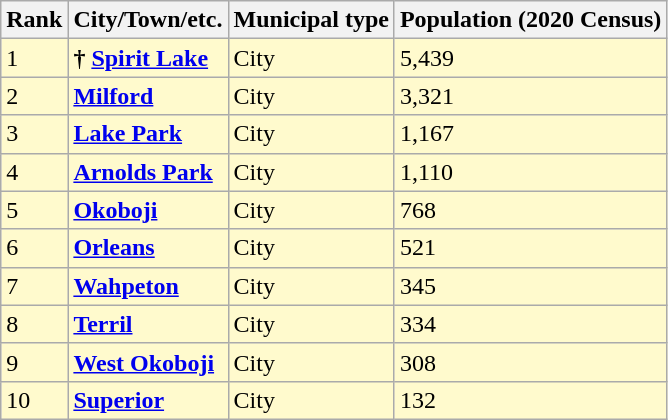<table class="wikitable sortable">
<tr>
<th>Rank</th>
<th>City/Town/etc.</th>
<th>Municipal type</th>
<th>Population (2020 Census)</th>
</tr>
<tr style="background-color:#FFFACD;">
<td>1</td>
<td><strong>†</strong> <strong><a href='#'>Spirit Lake</a></strong></td>
<td>City</td>
<td>5,439</td>
</tr>
<tr style="background-color:#FFFACD;">
<td>2</td>
<td><strong><a href='#'>Milford</a></strong></td>
<td>City</td>
<td>3,321</td>
</tr>
<tr style="background-color:#FFFACD;">
<td>3</td>
<td><strong><a href='#'>Lake Park</a></strong></td>
<td>City</td>
<td>1,167</td>
</tr>
<tr style="background-color:#FFFACD;">
<td>4</td>
<td><strong><a href='#'>Arnolds Park</a></strong></td>
<td>City</td>
<td>1,110</td>
</tr>
<tr style="background-color:#FFFACD;">
<td>5</td>
<td><strong><a href='#'>Okoboji</a></strong></td>
<td>City</td>
<td>768</td>
</tr>
<tr style="background-color:#FFFACD;">
<td>6</td>
<td><strong><a href='#'>Orleans</a></strong></td>
<td>City</td>
<td>521</td>
</tr>
<tr style="background-color:#FFFACD;">
<td>7</td>
<td><strong><a href='#'>Wahpeton</a></strong></td>
<td>City</td>
<td>345</td>
</tr>
<tr style="background-color:#FFFACD;">
<td>8</td>
<td><strong><a href='#'>Terril</a></strong></td>
<td>City</td>
<td>334</td>
</tr>
<tr style="background-color:#FFFACD;">
<td>9</td>
<td><strong><a href='#'>West Okoboji</a></strong></td>
<td>City</td>
<td>308</td>
</tr>
<tr style="background-color:#FFFACD;">
<td>10</td>
<td><strong><a href='#'>Superior</a></strong></td>
<td>City</td>
<td>132</td>
</tr>
</table>
